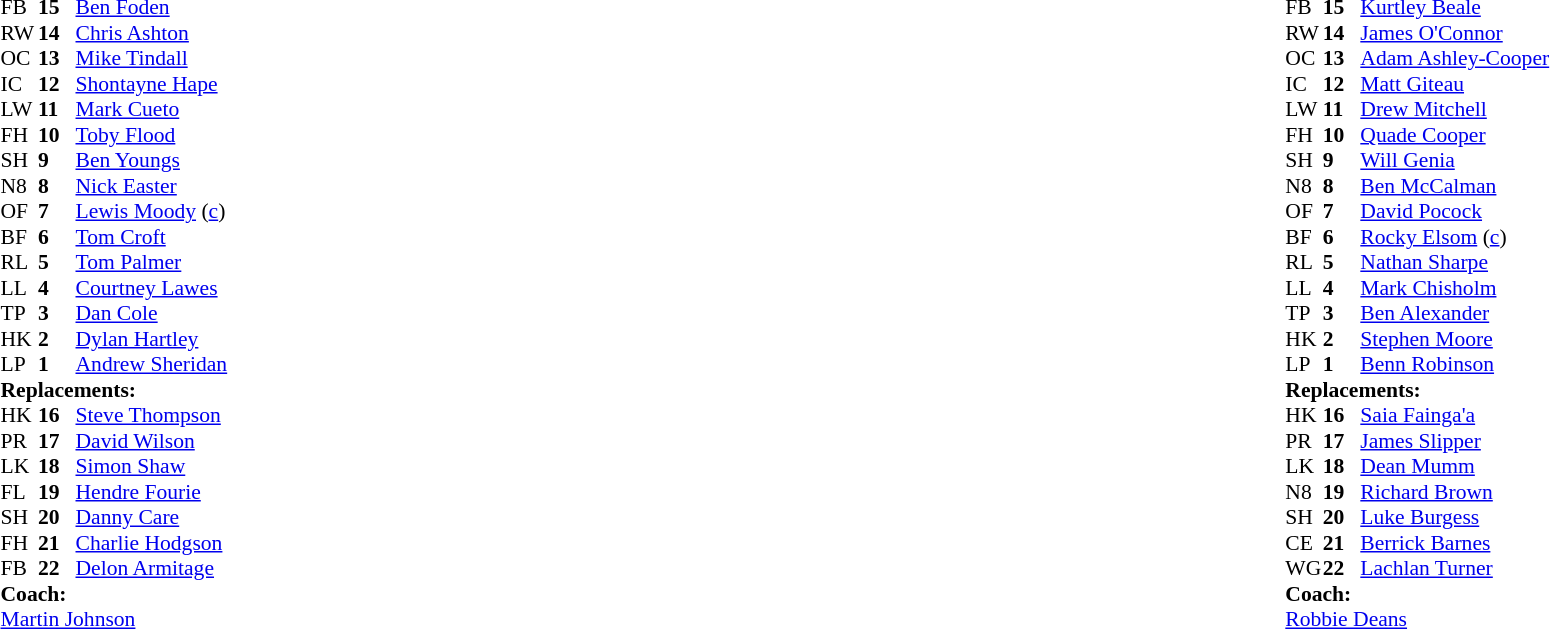<table width="100%">
<tr>
<td valign="top" width="50%"><br><table style="font-size: 90%" cellspacing="0" cellpadding="0">
<tr>
<th width="25"></th>
<th width="25"></th>
</tr>
<tr>
<td>FB</td>
<td><strong>15</strong></td>
<td><a href='#'>Ben Foden</a></td>
</tr>
<tr>
<td>RW</td>
<td><strong>14</strong></td>
<td><a href='#'>Chris Ashton</a></td>
</tr>
<tr>
<td>OC</td>
<td><strong>13</strong></td>
<td><a href='#'>Mike Tindall</a></td>
<td></td>
</tr>
<tr>
<td>IC</td>
<td><strong>12</strong></td>
<td><a href='#'>Shontayne Hape</a></td>
</tr>
<tr>
<td>LW</td>
<td><strong>11</strong></td>
<td><a href='#'>Mark Cueto</a></td>
</tr>
<tr>
<td>FH</td>
<td><strong>10</strong></td>
<td><a href='#'>Toby Flood</a></td>
<td></td>
</tr>
<tr>
<td>SH</td>
<td><strong>9</strong></td>
<td><a href='#'>Ben Youngs</a></td>
<td></td>
</tr>
<tr>
<td>N8</td>
<td><strong>8</strong></td>
<td><a href='#'>Nick Easter</a></td>
<td></td>
</tr>
<tr>
<td>OF</td>
<td><strong>7</strong></td>
<td><a href='#'>Lewis Moody</a> (<a href='#'>c</a>)</td>
</tr>
<tr>
<td>BF</td>
<td><strong>6</strong></td>
<td><a href='#'>Tom Croft</a></td>
</tr>
<tr>
<td>RL</td>
<td><strong>5</strong></td>
<td><a href='#'>Tom Palmer</a></td>
<td></td>
</tr>
<tr>
<td>LL</td>
<td><strong>4</strong></td>
<td><a href='#'>Courtney Lawes</a></td>
</tr>
<tr>
<td>TP</td>
<td><strong>3</strong></td>
<td><a href='#'>Dan Cole</a></td>
</tr>
<tr>
<td>HK</td>
<td><strong>2</strong></td>
<td><a href='#'>Dylan Hartley</a></td>
<td></td>
</tr>
<tr>
<td>LP</td>
<td><strong>1</strong></td>
<td><a href='#'>Andrew Sheridan</a></td>
<td></td>
</tr>
<tr>
<td colspan="4"><strong>Replacements:</strong></td>
</tr>
<tr>
<td>HK</td>
<td><strong>16</strong></td>
<td><a href='#'>Steve Thompson</a></td>
<td></td>
</tr>
<tr>
<td>PR</td>
<td><strong>17</strong></td>
<td><a href='#'>David Wilson</a></td>
<td></td>
</tr>
<tr>
<td>LK</td>
<td><strong>18</strong></td>
<td><a href='#'>Simon Shaw</a></td>
<td></td>
</tr>
<tr>
<td>FL</td>
<td><strong>19</strong></td>
<td><a href='#'>Hendre Fourie</a></td>
<td></td>
</tr>
<tr>
<td>SH</td>
<td><strong>20</strong></td>
<td><a href='#'>Danny Care</a></td>
<td></td>
</tr>
<tr>
<td>FH</td>
<td><strong>21</strong></td>
<td><a href='#'>Charlie Hodgson</a></td>
<td></td>
</tr>
<tr>
<td>FB</td>
<td><strong>22</strong></td>
<td><a href='#'>Delon Armitage</a></td>
<td></td>
</tr>
<tr>
<td colspan="4"><strong>Coach:</strong></td>
</tr>
<tr>
<td colspan="4"> <a href='#'>Martin Johnson</a></td>
</tr>
</table>
</td>
<td valign="top" width="50%"><br><table style="font-size: 90%" cellspacing="0" cellpadding="0" align="center">
<tr>
<th width="25"></th>
<th width="25"></th>
</tr>
<tr>
<td>FB</td>
<td><strong>15</strong></td>
<td><a href='#'>Kurtley Beale</a></td>
</tr>
<tr>
<td>RW</td>
<td><strong>14</strong></td>
<td><a href='#'>James O'Connor</a></td>
</tr>
<tr>
<td>OC</td>
<td><strong>13</strong></td>
<td><a href='#'>Adam Ashley-Cooper</a></td>
</tr>
<tr>
<td>IC</td>
<td><strong>12</strong></td>
<td><a href='#'>Matt Giteau</a></td>
<td> </td>
</tr>
<tr>
<td>LW</td>
<td><strong>11</strong></td>
<td><a href='#'>Drew Mitchell</a></td>
</tr>
<tr>
<td>FH</td>
<td><strong>10</strong></td>
<td><a href='#'>Quade Cooper</a></td>
</tr>
<tr>
<td>SH</td>
<td><strong>9</strong></td>
<td><a href='#'>Will Genia</a></td>
<td></td>
</tr>
<tr>
<td>N8</td>
<td><strong>8</strong></td>
<td><a href='#'>Ben McCalman</a></td>
<td></td>
</tr>
<tr>
<td>OF</td>
<td><strong>7</strong></td>
<td><a href='#'>David Pocock</a></td>
</tr>
<tr>
<td>BF</td>
<td><strong>6</strong></td>
<td><a href='#'>Rocky Elsom</a> (<a href='#'>c</a>)</td>
</tr>
<tr>
<td>RL</td>
<td><strong>5</strong></td>
<td><a href='#'>Nathan Sharpe</a></td>
</tr>
<tr>
<td>LL</td>
<td><strong>4</strong></td>
<td><a href='#'>Mark Chisholm</a></td>
<td></td>
</tr>
<tr>
<td>TP</td>
<td><strong>3</strong></td>
<td><a href='#'>Ben Alexander</a></td>
</tr>
<tr>
<td>HK</td>
<td><strong>2</strong></td>
<td><a href='#'>Stephen Moore</a></td>
</tr>
<tr>
<td>LP</td>
<td><strong>1</strong></td>
<td><a href='#'>Benn Robinson</a></td>
<td></td>
</tr>
<tr>
<td colspan="4"><strong>Replacements:</strong></td>
</tr>
<tr>
<td>HK</td>
<td><strong>16</strong></td>
<td><a href='#'>Saia Fainga'a</a></td>
</tr>
<tr>
<td>PR</td>
<td><strong>17</strong></td>
<td><a href='#'>James Slipper</a></td>
<td></td>
</tr>
<tr>
<td>LK</td>
<td><strong>18</strong></td>
<td><a href='#'>Dean Mumm</a></td>
<td></td>
</tr>
<tr>
<td>N8</td>
<td><strong>19</strong></td>
<td><a href='#'>Richard Brown</a></td>
<td></td>
</tr>
<tr>
<td>SH</td>
<td><strong>20</strong></td>
<td><a href='#'>Luke Burgess</a></td>
<td></td>
</tr>
<tr>
<td>CE</td>
<td><strong>21</strong></td>
<td><a href='#'>Berrick Barnes</a></td>
<td></td>
</tr>
<tr>
<td>WG</td>
<td><strong>22</strong></td>
<td><a href='#'>Lachlan Turner</a></td>
</tr>
<tr>
<td colspan="4"><strong>Coach:</strong></td>
</tr>
<tr>
<td colspan="4"> <a href='#'>Robbie Deans</a></td>
</tr>
</table>
</td>
</tr>
</table>
